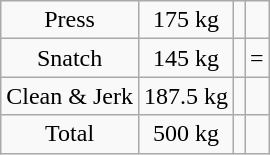<table class = "wikitable" style="text-align:center;">
<tr>
<td>Press</td>
<td>175 kg</td>
<td align=left></td>
<td></td>
</tr>
<tr>
<td>Snatch</td>
<td>145 kg</td>
<td align=left></td>
<td>=</td>
</tr>
<tr>
<td>Clean & Jerk</td>
<td>187.5 kg</td>
<td align=left></td>
<td></td>
</tr>
<tr>
<td>Total</td>
<td>500 kg</td>
<td align=left></td>
<td></td>
</tr>
</table>
